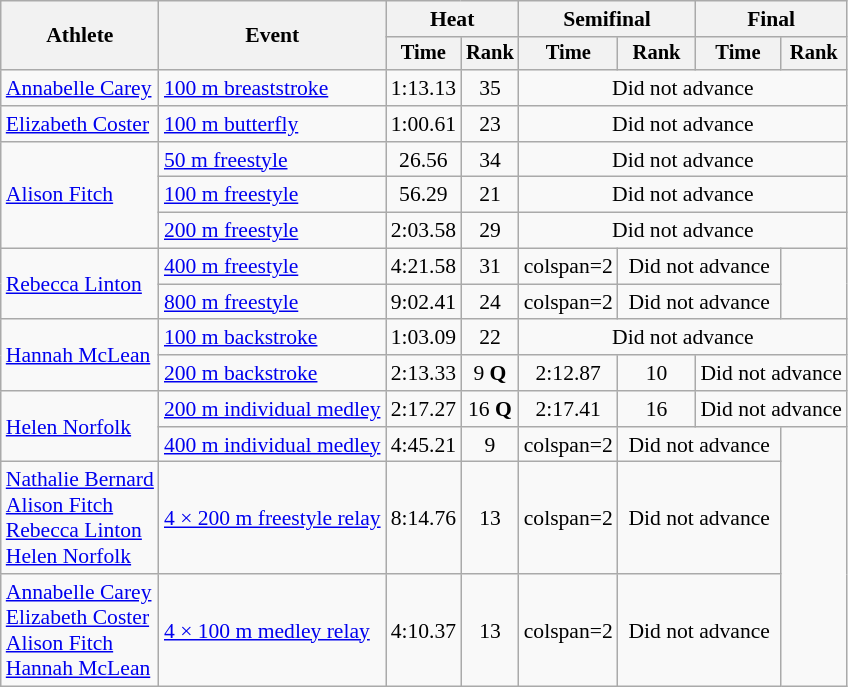<table class=wikitable style="font-size:90%">
<tr>
<th rowspan="2">Athlete</th>
<th rowspan="2">Event</th>
<th colspan="2">Heat</th>
<th colspan="2">Semifinal</th>
<th colspan="2">Final</th>
</tr>
<tr style="font-size:95%">
<th>Time</th>
<th>Rank</th>
<th>Time</th>
<th>Rank</th>
<th>Time</th>
<th>Rank</th>
</tr>
<tr align=center>
<td align=left><a href='#'>Annabelle Carey</a></td>
<td align=left><a href='#'>100 m breaststroke</a></td>
<td>1:13.13</td>
<td>35</td>
<td colspan=4>Did not advance</td>
</tr>
<tr align=center>
<td align=left><a href='#'>Elizabeth Coster</a></td>
<td align=left><a href='#'>100 m butterfly</a></td>
<td>1:00.61</td>
<td>23</td>
<td colspan=4>Did not advance</td>
</tr>
<tr align=center>
<td align=left rowspan=3><a href='#'>Alison Fitch</a></td>
<td align=left><a href='#'>50 m freestyle</a></td>
<td>26.56</td>
<td>34</td>
<td colspan=4>Did not advance</td>
</tr>
<tr align=center>
<td align=left><a href='#'>100 m freestyle</a></td>
<td>56.29</td>
<td>21</td>
<td colspan=4>Did not advance</td>
</tr>
<tr align=center>
<td align=left><a href='#'>200 m freestyle</a></td>
<td>2:03.58</td>
<td>29</td>
<td colspan=4>Did not advance</td>
</tr>
<tr align=center>
<td align=left rowspan=2><a href='#'>Rebecca Linton</a></td>
<td align=left><a href='#'>400 m freestyle</a></td>
<td>4:21.58</td>
<td>31</td>
<td>colspan=2 </td>
<td colspan=2>Did not advance</td>
</tr>
<tr align=center>
<td align=left><a href='#'>800 m freestyle</a></td>
<td>9:02.41</td>
<td>24</td>
<td>colspan=2 </td>
<td colspan=2>Did not advance</td>
</tr>
<tr align=center>
<td align=left rowspan=2><a href='#'>Hannah McLean</a></td>
<td align=left><a href='#'>100 m backstroke</a></td>
<td>1:03.09</td>
<td>22</td>
<td colspan=4>Did not advance</td>
</tr>
<tr align=center>
<td align=left><a href='#'>200 m backstroke</a></td>
<td>2:13.33</td>
<td>9 <strong>Q</strong></td>
<td>2:12.87</td>
<td>10</td>
<td colspan=2>Did not advance</td>
</tr>
<tr align=center>
<td align=left rowspan=2><a href='#'>Helen Norfolk</a></td>
<td align=left><a href='#'>200 m individual medley</a></td>
<td>2:17.27</td>
<td>16 <strong>Q</strong></td>
<td>2:17.41</td>
<td>16</td>
<td colspan=2>Did not advance</td>
</tr>
<tr align=center>
<td align=left><a href='#'>400 m individual medley</a></td>
<td>4:45.21</td>
<td>9</td>
<td>colspan=2 </td>
<td colspan=2>Did not advance</td>
</tr>
<tr align=center>
<td align=left><a href='#'>Nathalie Bernard</a><br><a href='#'>Alison Fitch</a><br><a href='#'>Rebecca Linton</a><br><a href='#'>Helen Norfolk</a></td>
<td align=left><a href='#'>4 × 200 m freestyle relay</a></td>
<td>8:14.76</td>
<td>13</td>
<td>colspan=2 </td>
<td colspan=2>Did not advance</td>
</tr>
<tr align=center>
<td align=left><a href='#'>Annabelle Carey</a><br><a href='#'>Elizabeth Coster</a><br><a href='#'>Alison Fitch</a><br><a href='#'>Hannah McLean</a></td>
<td align=left><a href='#'>4 × 100 m medley relay</a></td>
<td>4:10.37</td>
<td>13</td>
<td>colspan=2 </td>
<td colspan=2>Did not advance</td>
</tr>
</table>
